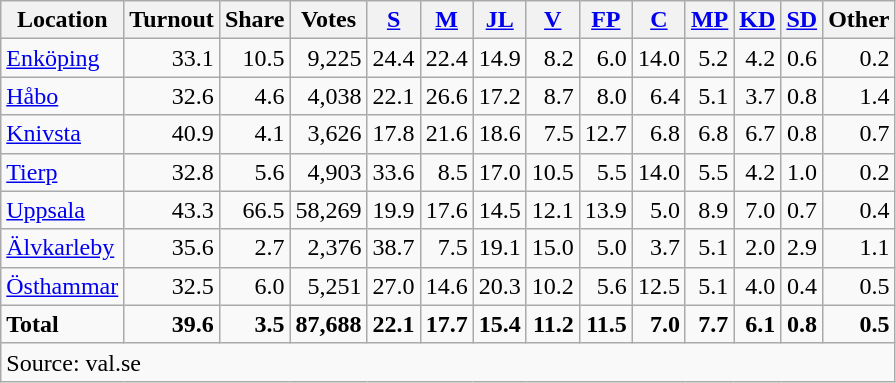<table class="wikitable sortable" style=text-align:right>
<tr>
<th>Location</th>
<th>Turnout</th>
<th>Share</th>
<th>Votes</th>
<th><a href='#'>S</a></th>
<th><a href='#'>M</a></th>
<th><a href='#'>JL</a></th>
<th><a href='#'>V</a></th>
<th><a href='#'>FP</a></th>
<th><a href='#'>C</a></th>
<th><a href='#'>MP</a></th>
<th><a href='#'>KD</a></th>
<th><a href='#'>SD</a></th>
<th>Other</th>
</tr>
<tr>
<td align=left><a href='#'>Enköping</a></td>
<td>33.1</td>
<td>10.5</td>
<td>9,225</td>
<td>24.4</td>
<td>22.4</td>
<td>14.9</td>
<td>8.2</td>
<td>6.0</td>
<td>14.0</td>
<td>5.2</td>
<td>4.2</td>
<td>0.6</td>
<td>0.2</td>
</tr>
<tr>
<td align=left><a href='#'>Håbo</a></td>
<td>32.6</td>
<td>4.6</td>
<td>4,038</td>
<td>22.1</td>
<td>26.6</td>
<td>17.2</td>
<td>8.7</td>
<td>8.0</td>
<td>6.4</td>
<td>5.1</td>
<td>3.7</td>
<td>0.8</td>
<td>1.4</td>
</tr>
<tr>
<td align=left><a href='#'>Knivsta</a></td>
<td>40.9</td>
<td>4.1</td>
<td>3,626</td>
<td>17.8</td>
<td>21.6</td>
<td>18.6</td>
<td>7.5</td>
<td>12.7</td>
<td>6.8</td>
<td>6.8</td>
<td>6.7</td>
<td>0.8</td>
<td>0.7</td>
</tr>
<tr>
<td align=left><a href='#'>Tierp</a></td>
<td>32.8</td>
<td>5.6</td>
<td>4,903</td>
<td>33.6</td>
<td>8.5</td>
<td>17.0</td>
<td>10.5</td>
<td>5.5</td>
<td>14.0</td>
<td>5.5</td>
<td>4.2</td>
<td>1.0</td>
<td>0.2</td>
</tr>
<tr>
<td align=left><a href='#'>Uppsala</a></td>
<td>43.3</td>
<td>66.5</td>
<td>58,269</td>
<td>19.9</td>
<td>17.6</td>
<td>14.5</td>
<td>12.1</td>
<td>13.9</td>
<td>5.0</td>
<td>8.9</td>
<td>7.0</td>
<td>0.7</td>
<td>0.4</td>
</tr>
<tr>
<td align=left><a href='#'>Älvkarleby</a></td>
<td>35.6</td>
<td>2.7</td>
<td>2,376</td>
<td>38.7</td>
<td>7.5</td>
<td>19.1</td>
<td>15.0</td>
<td>5.0</td>
<td>3.7</td>
<td>5.1</td>
<td>2.0</td>
<td>2.9</td>
<td>1.1</td>
</tr>
<tr>
<td align=left><a href='#'>Östhammar</a></td>
<td>32.5</td>
<td>6.0</td>
<td>5,251</td>
<td>27.0</td>
<td>14.6</td>
<td>20.3</td>
<td>10.2</td>
<td>5.6</td>
<td>12.5</td>
<td>5.1</td>
<td>4.0</td>
<td>0.4</td>
<td>0.5</td>
</tr>
<tr>
<td align=left><strong>Total</strong></td>
<td><strong>39.6</strong></td>
<td><strong>3.5</strong></td>
<td><strong>87,688</strong></td>
<td><strong>22.1</strong></td>
<td><strong>17.7</strong></td>
<td><strong>15.4</strong></td>
<td><strong>11.2</strong></td>
<td><strong>11.5</strong></td>
<td><strong>7.0</strong></td>
<td><strong>7.7</strong></td>
<td><strong>6.1</strong></td>
<td><strong>0.8</strong></td>
<td><strong>0.5</strong></td>
</tr>
<tr>
<td align=left colspan=14>Source: val.se </td>
</tr>
</table>
